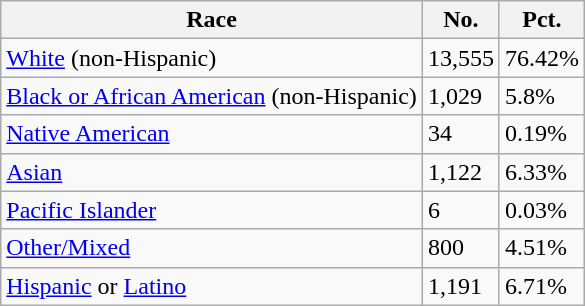<table class="wikitable">
<tr>
<th>Race</th>
<th>No.</th>
<th>Pct.</th>
</tr>
<tr>
<td><a href='#'>White</a> (non-Hispanic)</td>
<td>13,555</td>
<td>76.42%</td>
</tr>
<tr>
<td><a href='#'>Black or African American</a> (non-Hispanic)</td>
<td>1,029</td>
<td>5.8%</td>
</tr>
<tr>
<td><a href='#'>Native American</a></td>
<td>34</td>
<td>0.19%</td>
</tr>
<tr>
<td><a href='#'>Asian</a></td>
<td>1,122</td>
<td>6.33%</td>
</tr>
<tr>
<td><a href='#'>Pacific Islander</a></td>
<td>6</td>
<td>0.03%</td>
</tr>
<tr>
<td><a href='#'>Other/Mixed</a></td>
<td>800</td>
<td>4.51%</td>
</tr>
<tr>
<td><a href='#'>Hispanic</a> or <a href='#'>Latino</a></td>
<td>1,191</td>
<td>6.71%</td>
</tr>
</table>
